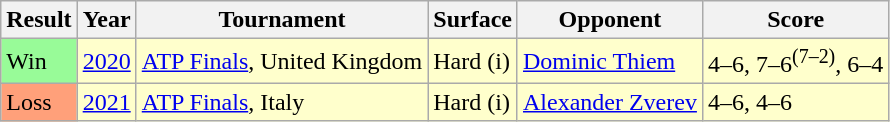<table class="sortable wikitable">
<tr>
<th>Result</th>
<th>Year</th>
<th>Tournament</th>
<th>Surface</th>
<th>Opponent</th>
<th class="unsortable">Score</th>
</tr>
<tr style="background:#ffc;">
<td bgcolor=98FB98>Win</td>
<td><a href='#'>2020</a></td>
<td><a href='#'>ATP Finals</a>, United Kingdom</td>
<td>Hard (i)</td>
<td> <a href='#'>Dominic Thiem</a></td>
<td>4–6, 7–6<sup>(7–2)</sup>, 6–4</td>
</tr>
<tr bgcolor=ffffcc>
<td bgcolor=FFA07A>Loss</td>
<td><a href='#'>2021</a></td>
<td><a href='#'>ATP Finals</a>, Italy</td>
<td>Hard (i)</td>
<td> <a href='#'>Alexander Zverev</a></td>
<td>4–6, 4–6</td>
</tr>
</table>
